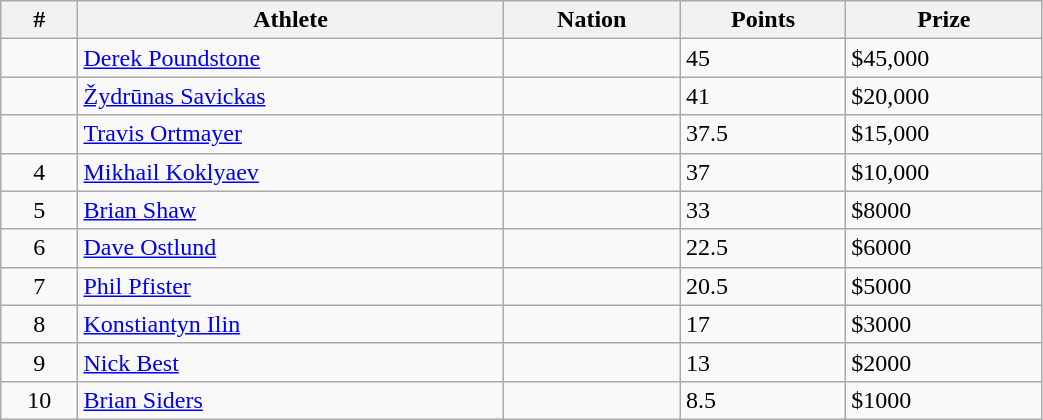<table class="wikitable" style="display: inline-table;width: 55%;">
<tr>
<th scope="col">#</th>
<th scope="col">Athlete</th>
<th scope="col">Nation</th>
<th scope="col">Points</th>
<th scope="col">Prize</th>
</tr>
<tr>
<td align="center"></td>
<td><a href='#'>Derek Poundstone</a></td>
<td></td>
<td>45</td>
<td>$45,000</td>
</tr>
<tr>
<td align="center"></td>
<td><a href='#'>Žydrūnas Savickas</a></td>
<td></td>
<td>41</td>
<td>$20,000</td>
</tr>
<tr>
<td align="center"></td>
<td><a href='#'>Travis Ortmayer</a></td>
<td></td>
<td>37.5</td>
<td>$15,000</td>
</tr>
<tr>
<td align="center">4</td>
<td><a href='#'>Mikhail Koklyaev</a></td>
<td></td>
<td>37</td>
<td>$10,000</td>
</tr>
<tr>
<td align="center">5</td>
<td><a href='#'>Brian Shaw</a></td>
<td></td>
<td>33</td>
<td>$8000</td>
</tr>
<tr>
<td align="center">6</td>
<td><a href='#'>Dave Ostlund</a></td>
<td></td>
<td>22.5</td>
<td>$6000</td>
</tr>
<tr>
<td align="center">7</td>
<td><a href='#'>Phil Pfister</a></td>
<td></td>
<td>20.5</td>
<td>$5000</td>
</tr>
<tr>
<td align="center">8</td>
<td><a href='#'>Konstiantyn Ilin</a></td>
<td></td>
<td>17</td>
<td>$3000</td>
</tr>
<tr>
<td align="center">9</td>
<td><a href='#'>Nick Best</a></td>
<td></td>
<td>13</td>
<td>$2000</td>
</tr>
<tr>
<td align="center">10</td>
<td><a href='#'>Brian Siders</a></td>
<td></td>
<td>8.5</td>
<td>$1000</td>
</tr>
</table>
